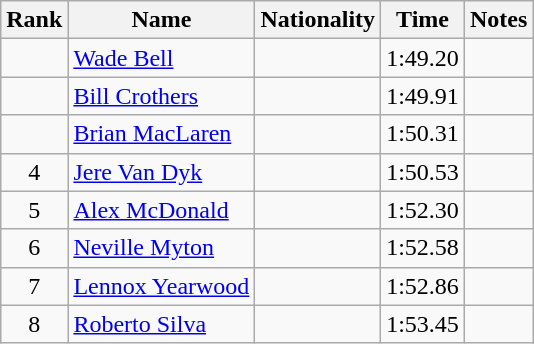<table class="wikitable sortable" style="text-align:center">
<tr>
<th>Rank</th>
<th>Name</th>
<th>Nationality</th>
<th>Time</th>
<th>Notes</th>
</tr>
<tr>
<td></td>
<td align=left><a href='#'>Wade Bell</a></td>
<td align=left></td>
<td>1:49.20</td>
<td></td>
</tr>
<tr>
<td></td>
<td align=left><a href='#'>Bill Crothers</a></td>
<td align=left></td>
<td>1:49.91</td>
<td></td>
</tr>
<tr>
<td></td>
<td align=left><a href='#'>Brian MacLaren</a></td>
<td align=left></td>
<td>1:50.31</td>
<td></td>
</tr>
<tr>
<td>4</td>
<td align=left><a href='#'>Jere Van Dyk</a></td>
<td align=left></td>
<td>1:50.53</td>
<td></td>
</tr>
<tr>
<td>5</td>
<td align=left><a href='#'>Alex McDonald</a></td>
<td align=left></td>
<td>1:52.30</td>
<td></td>
</tr>
<tr>
<td>6</td>
<td align=left><a href='#'>Neville Myton</a></td>
<td align=left></td>
<td>1:52.58</td>
<td></td>
</tr>
<tr>
<td>7</td>
<td align=left><a href='#'>Lennox Yearwood</a></td>
<td align=left></td>
<td>1:52.86</td>
<td></td>
</tr>
<tr>
<td>8</td>
<td align=left><a href='#'>Roberto Silva</a></td>
<td align=left></td>
<td>1:53.45</td>
<td></td>
</tr>
</table>
